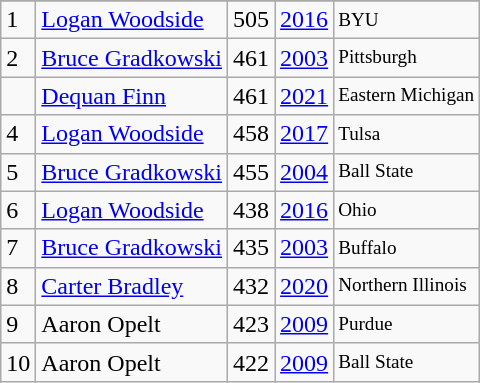<table class="wikitable">
<tr>
</tr>
<tr>
<td>1</td>
<td><a href='#'>Logan Woodside</a></td>
<td>505</td>
<td><a href='#'>2016</a></td>
<td style="font-size:80%;">BYU</td>
</tr>
<tr>
<td>2</td>
<td><a href='#'>Bruce Gradkowski</a></td>
<td>461</td>
<td><a href='#'>2003</a></td>
<td style="font-size:80%;">Pittsburgh</td>
</tr>
<tr>
<td></td>
<td><a href='#'>Dequan Finn</a></td>
<td>461</td>
<td><a href='#'>2021</a></td>
<td style="font-size:80%;">Eastern Michigan</td>
</tr>
<tr>
<td>4</td>
<td><a href='#'>Logan Woodside</a></td>
<td>458</td>
<td><a href='#'>2017</a></td>
<td style="font-size:80%;">Tulsa</td>
</tr>
<tr>
<td>5</td>
<td><a href='#'>Bruce Gradkowski</a></td>
<td>455</td>
<td><a href='#'>2004</a></td>
<td style="font-size:80%;">Ball State</td>
</tr>
<tr>
<td>6</td>
<td><a href='#'>Logan Woodside</a></td>
<td>438</td>
<td><a href='#'>2016</a></td>
<td style="font-size:80%;">Ohio</td>
</tr>
<tr>
<td>7</td>
<td><a href='#'>Bruce Gradkowski</a></td>
<td>435</td>
<td><a href='#'>2003</a></td>
<td style="font-size:80%;">Buffalo</td>
</tr>
<tr>
<td>8</td>
<td><a href='#'>Carter Bradley</a></td>
<td>432</td>
<td><a href='#'>2020</a></td>
<td style="font-size:80%;">Northern Illinois</td>
</tr>
<tr>
<td>9</td>
<td>Aaron Opelt</td>
<td>423</td>
<td><a href='#'>2009</a></td>
<td style="font-size:80%;">Purdue</td>
</tr>
<tr>
<td>10</td>
<td>Aaron Opelt</td>
<td>422</td>
<td><a href='#'>2009</a></td>
<td style="font-size:80%;">Ball State</td>
</tr>
</table>
